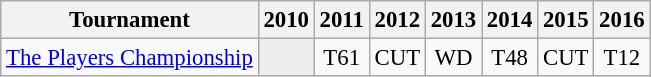<table class="wikitable" style="font-size:95%;text-align:center;">
<tr>
<th>Tournament</th>
<th>2010</th>
<th>2011</th>
<th>2012</th>
<th>2013</th>
<th>2014</th>
<th>2015</th>
<th>2016</th>
</tr>
<tr>
<td align=left><a href='#'>The Players Championship</a></td>
<td style="background:#eeeeee;"></td>
<td>T61</td>
<td>CUT</td>
<td>WD</td>
<td>T48</td>
<td>CUT</td>
<td>T12</td>
</tr>
</table>
